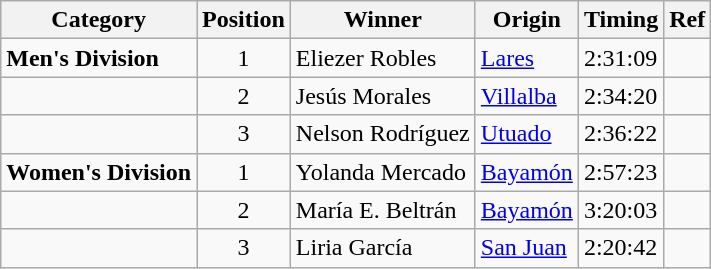<table class="wikitable">
<tr>
<th>Category</th>
<th>Position</th>
<th>Winner</th>
<th>Origin</th>
<th>Timing</th>
<th>Ref</th>
</tr>
<tr>
<td><strong>Men's Division</strong></td>
<td style="text-align:center;">1</td>
<td>Eliezer Robles</td>
<td><a href='#'>Lares</a></td>
<td>2:31:09</td>
<td></td>
</tr>
<tr>
<td></td>
<td style="text-align:center;">2</td>
<td>Jesús Morales</td>
<td><a href='#'>Villalba</a></td>
<td>2:34:20</td>
<td></td>
</tr>
<tr>
<td></td>
<td style="text-align:center;">3</td>
<td>Nelson Rodríguez</td>
<td><a href='#'>Utuado</a></td>
<td>2:36:22</td>
<td></td>
</tr>
<tr>
<td><strong>Women's Division</strong></td>
<td style="text-align:center;">1</td>
<td>Yolanda Mercado</td>
<td><a href='#'>Bayamón</a></td>
<td>2:57:23</td>
<td></td>
</tr>
<tr>
<td></td>
<td style="text-align:center;">2</td>
<td>María E. Beltrán</td>
<td><a href='#'>Bayamón</a></td>
<td>3:20:03</td>
<td></td>
</tr>
<tr>
<td></td>
<td style="text-align:center;">3</td>
<td>Liria García</td>
<td><a href='#'>San Juan</a></td>
<td>2:20:42</td>
<td></td>
</tr>
</table>
